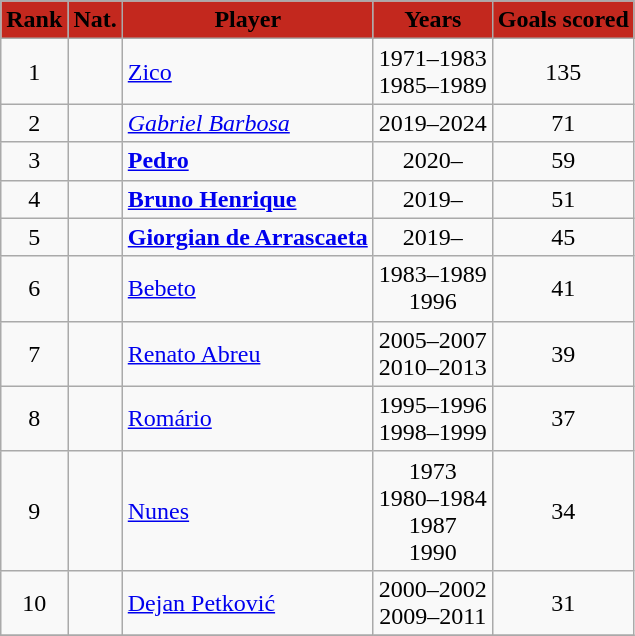<table class="wikitable">
<tr>
</tr>
<tr style="background:#C3281E; text-align:center;">
<td><span><strong>Rank</strong></span></td>
<td><span><strong>Nat.</strong></span></td>
<td><span><strong>Player</strong></span></td>
<td><span><strong>Years</strong></span></td>
<td><span><strong>Goals scored</strong></span></td>
</tr>
<tr>
<td align=center>1</td>
<td align=left></td>
<td align=left><a href='#'>Zico</a></td>
<td align=center>1971–1983<br>1985–1989</td>
<td align=center>135</td>
</tr>
<tr>
<td align=center>2</td>
<td align=left></td>
<td align=left><em><a href='#'>Gabriel Barbosa</a></em></td>
<td align=center>2019–2024</td>
<td align=center>71</td>
</tr>
<tr>
<td align=center>3</td>
<td align=left></td>
<td align=left><strong><a href='#'>Pedro</a></strong></td>
<td align=center>2020–</td>
<td align=center>59</td>
</tr>
<tr>
<td align=center>4</td>
<td align=left></td>
<td align=left><strong><a href='#'>Bruno Henrique</a></strong></td>
<td align=center>2019–</td>
<td align=center>51</td>
</tr>
<tr>
<td align=center>5</td>
<td align=left></td>
<td align=left><strong><a href='#'>Giorgian de Arrascaeta</a></strong></td>
<td align=center>2019–</td>
<td align=center>45</td>
</tr>
<tr>
<td align=center>6</td>
<td align=left></td>
<td align=left><a href='#'>Bebeto</a></td>
<td align=center>1983–1989<br>1996</td>
<td align=center>41</td>
</tr>
<tr>
<td align=center>7</td>
<td align=left></td>
<td align=left><a href='#'>Renato Abreu</a></td>
<td align=center>2005–2007<br>2010–2013</td>
<td align=center>39</td>
</tr>
<tr>
<td align=center>8</td>
<td align=left></td>
<td align=left><a href='#'>Romário</a></td>
<td align=center>1995–1996<br>1998–1999</td>
<td align=center>37</td>
</tr>
<tr>
<td align=center>9</td>
<td align=left></td>
<td align=left><a href='#'>Nunes</a></td>
<td align=center>1973<br>1980–1984<br>1987<br>1990</td>
<td align=center>34</td>
</tr>
<tr>
<td align=center>10</td>
<td align=left></td>
<td align=left><a href='#'>Dejan Petković</a></td>
<td align=center>2000–2002<br>2009–2011</td>
<td align=center>31</td>
</tr>
<tr>
</tr>
</table>
